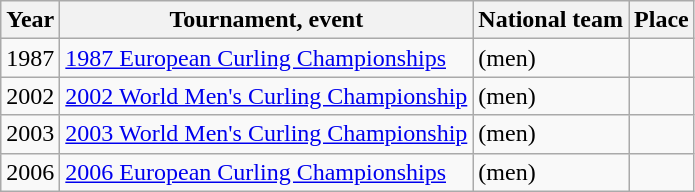<table class="wikitable">
<tr>
<th scope="col">Year</th>
<th scope="col">Tournament, event</th>
<th scope="col">National team</th>
<th scope="col">Place</th>
</tr>
<tr>
<td>1987</td>
<td><a href='#'>1987 European Curling Championships</a></td>
<td> (men)</td>
<td></td>
</tr>
<tr>
<td>2002</td>
<td><a href='#'>2002 World Men's Curling Championship</a></td>
<td> (men)</td>
<td></td>
</tr>
<tr>
<td>2003</td>
<td><a href='#'>2003 World Men's Curling Championship</a></td>
<td> (men)</td>
<td></td>
</tr>
<tr>
<td>2006</td>
<td><a href='#'>2006 European Curling Championships</a></td>
<td> (men)</td>
<td></td>
</tr>
</table>
